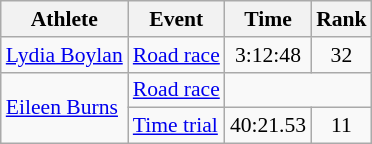<table class=wikitable style="font-size:90%;">
<tr>
<th>Athlete</th>
<th>Event</th>
<th>Time</th>
<th>Rank</th>
</tr>
<tr align=center>
<td align=left><a href='#'>Lydia Boylan</a></td>
<td align=left><a href='#'>Road race</a></td>
<td>3:12:48</td>
<td>32</td>
</tr>
<tr align=center>
<td align=left rowspan=2><a href='#'>Eileen Burns</a></td>
<td align=left><a href='#'>Road race</a></td>
<td colspan=2></td>
</tr>
<tr align=center>
<td align=left><a href='#'>Time trial</a></td>
<td>40:21.53</td>
<td>11</td>
</tr>
</table>
